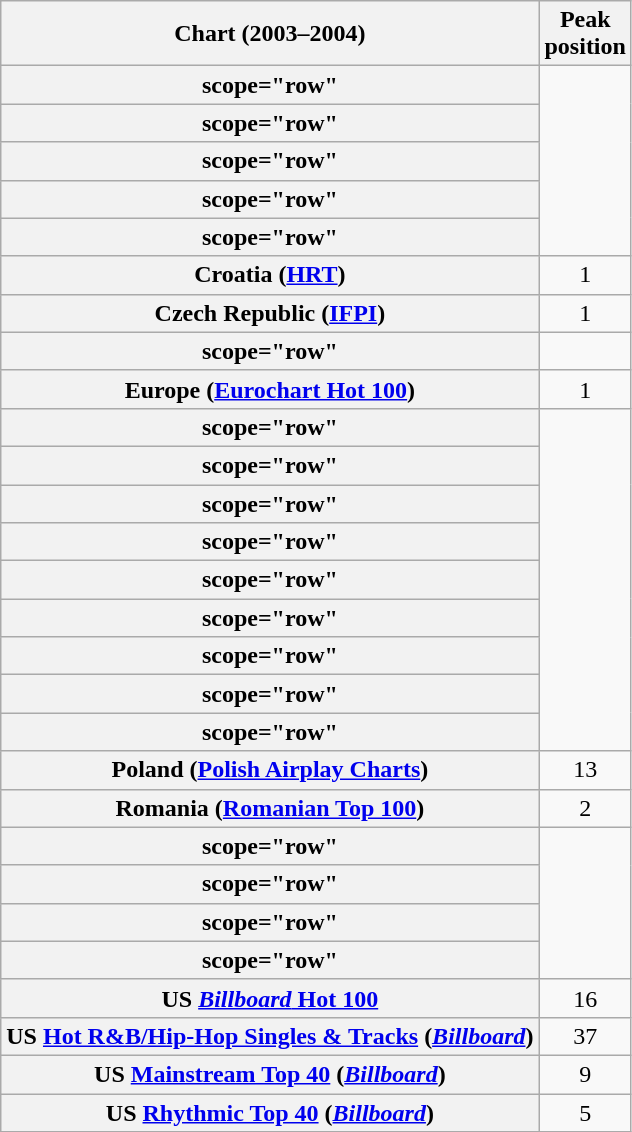<table class="wikitable sortable plainrowheaders" style="text-align:center">
<tr>
<th scope="col">Chart (2003–2004)</th>
<th scope="col">Peak<br>position</th>
</tr>
<tr>
<th>scope="row"</th>
</tr>
<tr>
<th>scope="row"</th>
</tr>
<tr>
<th>scope="row"</th>
</tr>
<tr>
<th>scope="row"</th>
</tr>
<tr>
<th>scope="row"</th>
</tr>
<tr>
<th scope="row">Croatia (<a href='#'>HRT</a>)</th>
<td>1</td>
</tr>
<tr>
<th scope="row">Czech Republic (<a href='#'>IFPI</a>)</th>
<td>1</td>
</tr>
<tr>
<th>scope="row"</th>
</tr>
<tr>
<th scope="row">Europe (<a href='#'>Eurochart Hot 100</a>)</th>
<td>1</td>
</tr>
<tr>
<th>scope="row"</th>
</tr>
<tr>
<th>scope="row"</th>
</tr>
<tr>
<th>scope="row"</th>
</tr>
<tr>
<th>scope="row"</th>
</tr>
<tr>
<th>scope="row"</th>
</tr>
<tr>
<th>scope="row"</th>
</tr>
<tr>
<th>scope="row"</th>
</tr>
<tr>
<th>scope="row"</th>
</tr>
<tr>
<th>scope="row"</th>
</tr>
<tr>
<th scope="row">Poland (<a href='#'>Polish Airplay Charts</a>)</th>
<td>13</td>
</tr>
<tr>
<th scope="row">Romania (<a href='#'>Romanian Top 100</a>)</th>
<td>2</td>
</tr>
<tr>
<th>scope="row"</th>
</tr>
<tr>
<th>scope="row"</th>
</tr>
<tr>
<th>scope="row"</th>
</tr>
<tr>
<th>scope="row"</th>
</tr>
<tr>
<th scope="row">US <a href='#'><em>Billboard</em> Hot 100</a></th>
<td>16</td>
</tr>
<tr>
<th scope="row">US <a href='#'>Hot R&B/Hip-Hop Singles & Tracks</a> (<em><a href='#'>Billboard</a></em>)</th>
<td>37</td>
</tr>
<tr>
<th scope="row">US <a href='#'>Mainstream Top 40</a> (<em><a href='#'>Billboard</a></em>)</th>
<td>9</td>
</tr>
<tr>
<th scope="row">US <a href='#'>Rhythmic Top 40</a> (<em><a href='#'>Billboard</a></em>)</th>
<td>5</td>
</tr>
</table>
